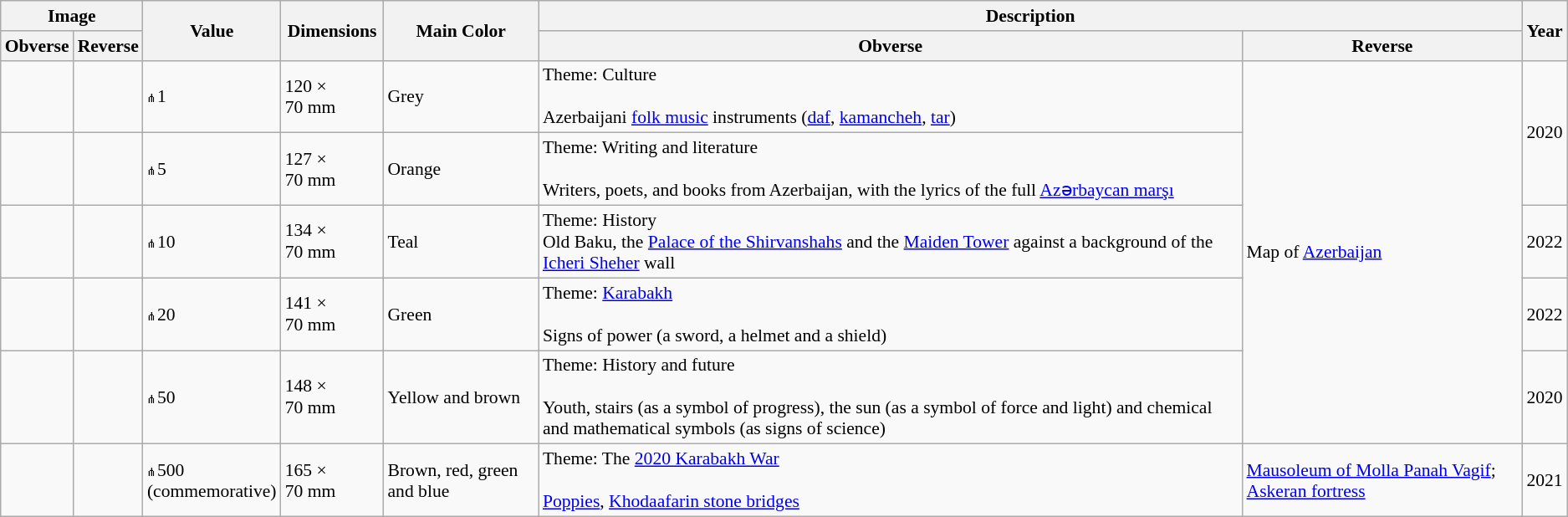<table class="wikitable" style="font-size: 90%">
<tr>
<th colspan="2">Image</th>
<th rowspan="2">Value</th>
<th rowspan="2">Dimensions</th>
<th rowspan="2">Main Color</th>
<th colspan="2">Description</th>
<th rowspan="2">Year</th>
</tr>
<tr>
<th>Obverse</th>
<th>Reverse</th>
<th>Obverse</th>
<th>Reverse</th>
</tr>
<tr>
<td></td>
<td></td>
<td>₼1</td>
<td>120 × 70 mm</td>
<td>Grey</td>
<td>Theme: Culture<br><br>Azerbaijani <a href='#'>folk music</a> instruments (<a href='#'>daf</a>, <a href='#'>kamancheh</a>, <a href='#'>tar</a>)</td>
<td rowspan="5">Map of <a href='#'>Azerbaijan</a></td>
<td rowspan="2">2020</td>
</tr>
<tr>
<td></td>
<td></td>
<td>₼5</td>
<td>127 × 70 mm</td>
<td>Orange</td>
<td>Theme: Writing and literature<br><br>Writers, poets, and books from Azerbaijan, with the lyrics of the full <a href='#'>Azərbaycan marşı</a></td>
</tr>
<tr>
<td></td>
<td></td>
<td>₼10</td>
<td>134 × 70 mm</td>
<td>Teal</td>
<td>Theme: History<br>Old Baku, the <a href='#'>Palace of the Shirvanshahs</a> and the <a href='#'>Maiden Tower</a> against a background of the <a href='#'>Icheri Sheher</a> wall</td>
<td>2022</td>
</tr>
<tr>
<td></td>
<td></td>
<td>₼20</td>
<td>141 × 70 mm</td>
<td>Green</td>
<td>Theme: <a href='#'>Karabakh</a><br><br>Signs of power (a sword, a helmet and a shield)</td>
<td>2022</td>
</tr>
<tr>
<td></td>
<td></td>
<td>₼50</td>
<td>148 × 70 mm</td>
<td>Yellow and brown</td>
<td>Theme: History and future<br><br>Youth, stairs (as a symbol of progress), the sun (as a symbol of force and light) and chemical and mathematical symbols (as signs of science)</td>
<td>2020</td>
</tr>
<tr>
<td></td>
<td></td>
<td>₼500<br>(commemorative)</td>
<td>165 × 70 mm</td>
<td>Brown, red, green and blue</td>
<td>Theme: The <a href='#'>2020 Karabakh War</a><br><br><a href='#'>Poppies</a>, <a href='#'>Khodaafarin stone bridges</a></td>
<td><a href='#'>Mausoleum of Molla Panah Vagif</a>; <a href='#'>Askeran fortress</a></td>
<td>2021</td>
</tr>
</table>
